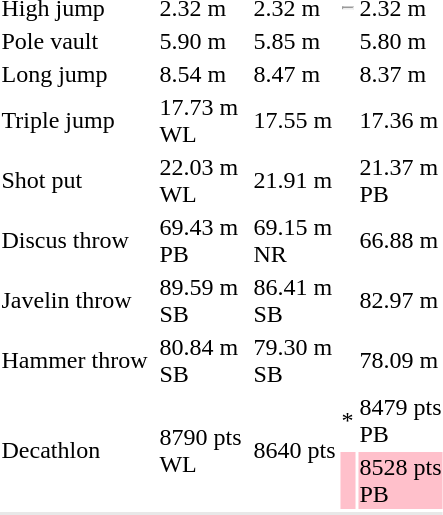<table>
<tr>
<td>High jump<br></td>
<td></td>
<td>2.32 m</td>
<td></td>
<td>2.32 m</td>
<td><hr></td>
<td>2.32 m</td>
</tr>
<tr>
<td>Pole vault<br></td>
<td></td>
<td>5.90 m</td>
<td></td>
<td>5.85 m</td>
<td></td>
<td>5.80 m</td>
</tr>
<tr>
<td>Long jump<br></td>
<td></td>
<td>8.54 m</td>
<td></td>
<td>8.47 m</td>
<td></td>
<td>8.37 m</td>
</tr>
<tr>
<td>Triple jump<br></td>
<td></td>
<td>17.73 m <br>WL</td>
<td></td>
<td>17.55 m</td>
<td></td>
<td>17.36 m</td>
</tr>
<tr>
<td>Shot put<br></td>
<td></td>
<td>22.03 m <br>WL</td>
<td></td>
<td>21.91 m</td>
<td></td>
<td>21.37 m <br>PB</td>
</tr>
<tr>
<td>Discus throw <br></td>
<td></td>
<td>69.43 m <br>PB</td>
<td></td>
<td>69.15 m <br>NR</td>
<td></td>
<td>66.88 m</td>
</tr>
<tr>
<td>Javelin throw <br></td>
<td></td>
<td>89.59 m <br>SB</td>
<td></td>
<td>86.41 m <br>SB</td>
<td></td>
<td>82.97 m</td>
</tr>
<tr>
<td>Hammer throw<br></td>
<td></td>
<td>80.84 m<br>SB</td>
<td></td>
<td>79.30 m<br>SB</td>
<td></td>
<td>78.09 m</td>
</tr>
<tr>
<td rowspan=2>Decathlon <br></td>
<td rowspan=2></td>
<td rowspan=2>8790 pts <br>WL</td>
<td rowspan=2></td>
<td rowspan=2>8640 pts <br></td>
<td>*</td>
<td>8479 pts <br>PB</td>
</tr>
<tr bgcolor=pink>
<td></td>
<td>8528 pts <br>PB</td>
</tr>
<tr bgcolor= e8e8e8>
<td colspan=7></td>
</tr>
</table>
